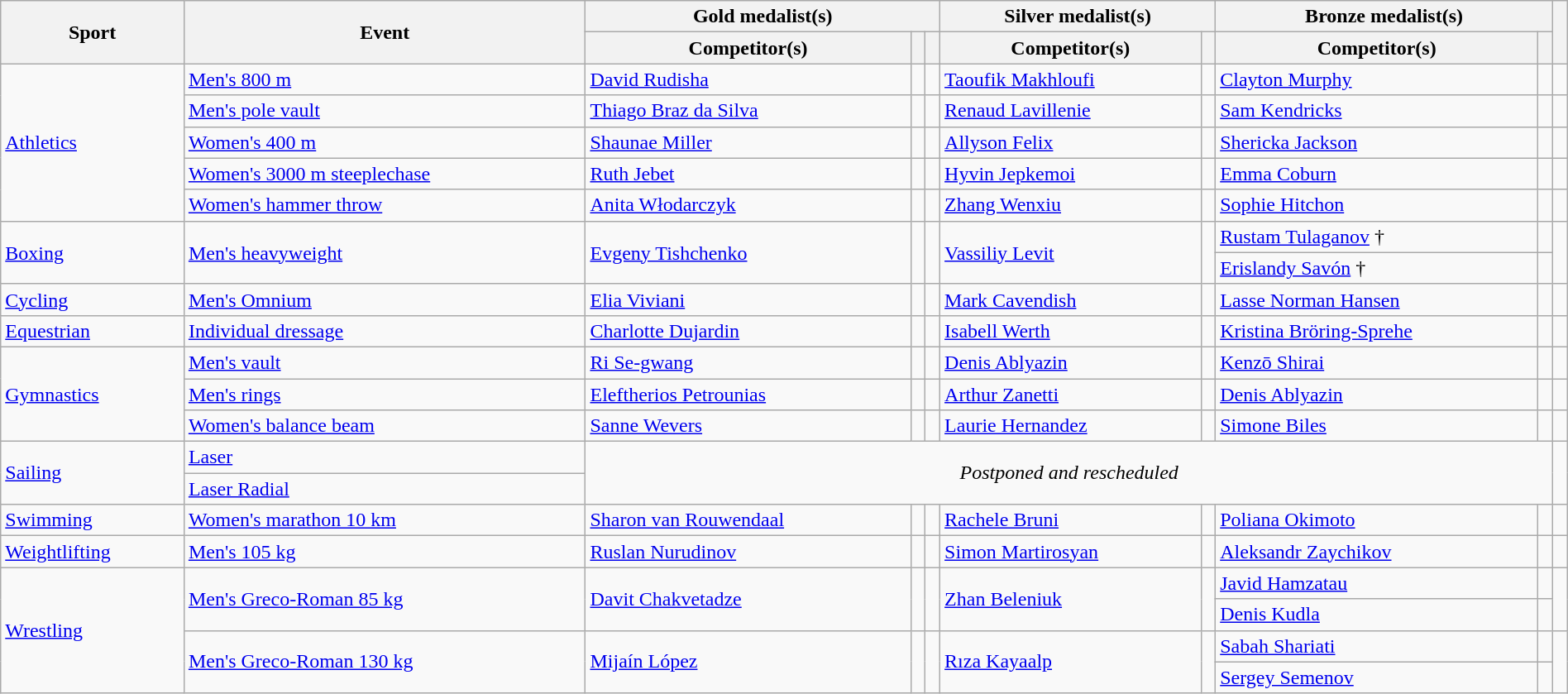<table class="wikitable" style="width:100%;">
<tr>
<th rowspan="2">Sport</th>
<th rowspan="2">Event</th>
<th colspan="3">Gold medalist(s)</th>
<th colspan="2">Silver medalist(s)</th>
<th colspan="2">Bronze medalist(s)</th>
<th rowspan="2"></th>
</tr>
<tr>
<th>Competitor(s)</th>
<th></th>
<th></th>
<th>Competitor(s)</th>
<th></th>
<th>Competitor(s)</th>
<th></th>
</tr>
<tr>
<td rowspan="5"><a href='#'>Athletics</a></td>
<td><a href='#'>Men's 800 m</a></td>
<td><a href='#'>David Rudisha</a></td>
<td></td>
<td></td>
<td><a href='#'>Taoufik Makhloufi</a></td>
<td></td>
<td><a href='#'>Clayton Murphy</a></td>
<td></td>
<td></td>
</tr>
<tr>
<td><a href='#'>Men's pole vault</a></td>
<td><a href='#'>Thiago Braz da Silva</a></td>
<td></td>
<td></td>
<td><a href='#'>Renaud Lavillenie</a></td>
<td></td>
<td><a href='#'>Sam Kendricks</a></td>
<td></td>
<td></td>
</tr>
<tr>
<td><a href='#'>Women's 400 m</a></td>
<td><a href='#'>Shaunae Miller</a></td>
<td></td>
<td></td>
<td><a href='#'>Allyson Felix</a></td>
<td></td>
<td><a href='#'>Shericka Jackson</a></td>
<td></td>
<td></td>
</tr>
<tr>
<td><a href='#'>Women's 3000 m steeplechase</a></td>
<td><a href='#'>Ruth Jebet</a></td>
<td></td>
<td></td>
<td><a href='#'>Hyvin Jepkemoi</a></td>
<td></td>
<td><a href='#'>Emma Coburn</a></td>
<td></td>
<td></td>
</tr>
<tr>
<td><a href='#'>Women's hammer throw</a></td>
<td><a href='#'>Anita Włodarczyk</a></td>
<td></td>
<td></td>
<td><a href='#'>Zhang Wenxiu</a></td>
<td></td>
<td><a href='#'>Sophie Hitchon</a></td>
<td></td>
<td></td>
</tr>
<tr>
<td rowspan="2"><a href='#'>Boxing</a></td>
<td rowspan="2"><a href='#'>Men's heavyweight</a></td>
<td rowspan="2"><a href='#'>Evgeny Tishchenko</a></td>
<td rowspan="2"></td>
<td rowspan="2"></td>
<td rowspan="2"><a href='#'>Vassiliy Levit</a></td>
<td rowspan="2"></td>
<td><a href='#'>Rustam Tulaganov</a> †</td>
<td></td>
<td rowspan="2"></td>
</tr>
<tr>
<td><a href='#'>Erislandy Savón</a> †</td>
<td></td>
</tr>
<tr>
<td><a href='#'>Cycling</a></td>
<td><a href='#'>Men's Omnium</a></td>
<td><a href='#'>Elia Viviani</a></td>
<td></td>
<td></td>
<td><a href='#'>Mark Cavendish</a></td>
<td></td>
<td><a href='#'>Lasse Norman Hansen</a></td>
<td></td>
<td></td>
</tr>
<tr>
<td><a href='#'>Equestrian</a></td>
<td><a href='#'>Individual dressage</a></td>
<td><a href='#'>Charlotte Dujardin</a></td>
<td></td>
<td></td>
<td><a href='#'>Isabell Werth</a></td>
<td></td>
<td><a href='#'>Kristina Bröring-Sprehe</a></td>
<td></td>
<td></td>
</tr>
<tr>
<td rowspan="3"><a href='#'>Gymnastics</a></td>
<td><a href='#'>Men's vault</a></td>
<td><a href='#'>Ri Se-gwang</a></td>
<td></td>
<td></td>
<td><a href='#'>Denis Ablyazin</a></td>
<td></td>
<td><a href='#'>Kenzō Shirai</a></td>
<td></td>
<td></td>
</tr>
<tr>
<td><a href='#'>Men's rings</a></td>
<td><a href='#'>Eleftherios Petrounias</a></td>
<td></td>
<td></td>
<td><a href='#'>Arthur Zanetti</a></td>
<td></td>
<td><a href='#'>Denis Ablyazin</a></td>
<td></td>
<td></td>
</tr>
<tr>
<td><a href='#'>Women's balance beam</a></td>
<td><a href='#'>Sanne Wevers</a></td>
<td></td>
<td></td>
<td><a href='#'>Laurie Hernandez</a></td>
<td></td>
<td><a href='#'>Simone Biles</a></td>
<td></td>
<td></td>
</tr>
<tr>
<td rowspan="2"><a href='#'>Sailing</a></td>
<td><a href='#'>Laser</a></td>
<td colspan="7" rowspan="2" style="text-align:center;"><em>Postponed and rescheduled</em></td>
<td rowspan="2"></td>
</tr>
<tr>
<td><a href='#'>Laser Radial</a></td>
</tr>
<tr>
<td><a href='#'>Swimming</a></td>
<td><a href='#'>Women's marathon 10 km</a></td>
<td><a href='#'>Sharon van Rouwendaal</a></td>
<td></td>
<td></td>
<td><a href='#'>Rachele Bruni</a></td>
<td></td>
<td><a href='#'>Poliana Okimoto</a></td>
<td></td>
<td></td>
</tr>
<tr>
<td><a href='#'>Weightlifting</a></td>
<td><a href='#'>Men's 105 kg</a></td>
<td><a href='#'>Ruslan Nurudinov</a></td>
<td></td>
<td></td>
<td><a href='#'>Simon Martirosyan</a></td>
<td></td>
<td><a href='#'>Aleksandr Zaychikov</a></td>
<td></td>
<td></td>
</tr>
<tr>
<td rowspan="4"><a href='#'>Wrestling</a></td>
<td rowspan="2"><a href='#'>Men's Greco-Roman 85 kg</a></td>
<td rowspan="2"><a href='#'>Davit Chakvetadze</a></td>
<td rowspan="2"></td>
<td rowspan="2"></td>
<td rowspan="2"><a href='#'>Zhan Beleniuk</a></td>
<td rowspan="2"></td>
<td><a href='#'>Javid Hamzatau</a></td>
<td></td>
<td rowspan="2"></td>
</tr>
<tr>
<td><a href='#'>Denis Kudla</a></td>
<td></td>
</tr>
<tr>
<td rowspan="2"><a href='#'>Men's Greco-Roman 130 kg</a></td>
<td rowspan="2"><a href='#'>Mijaín López</a></td>
<td rowspan="2"></td>
<td rowspan="2"></td>
<td rowspan="2"><a href='#'>Rıza Kayaalp</a></td>
<td rowspan="2"></td>
<td><a href='#'>Sabah Shariati</a></td>
<td></td>
<td rowspan="2"></td>
</tr>
<tr>
<td><a href='#'>Sergey Semenov</a></td>
<td></td>
</tr>
</table>
